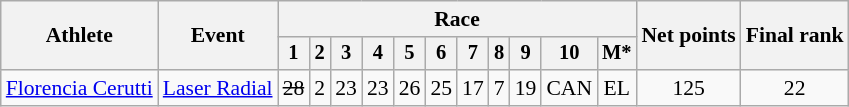<table class="wikitable" style="font-size:90%">
<tr>
<th rowspan="2">Athlete</th>
<th rowspan="2">Event</th>
<th colspan=11>Race</th>
<th rowspan=2>Net points</th>
<th rowspan=2>Final rank</th>
</tr>
<tr style="font-size:95%">
<th>1</th>
<th>2</th>
<th>3</th>
<th>4</th>
<th>5</th>
<th>6</th>
<th>7</th>
<th>8</th>
<th>9</th>
<th>10</th>
<th>M*</th>
</tr>
<tr align=center>
<td align=left><a href='#'>Florencia Cerutti</a></td>
<td align=left><a href='#'>Laser Radial</a></td>
<td><s>28</s></td>
<td>2</td>
<td>23</td>
<td>23</td>
<td>26</td>
<td>25</td>
<td>17</td>
<td>7</td>
<td>19</td>
<td>CAN</td>
<td>EL</td>
<td>125</td>
<td>22</td>
</tr>
</table>
